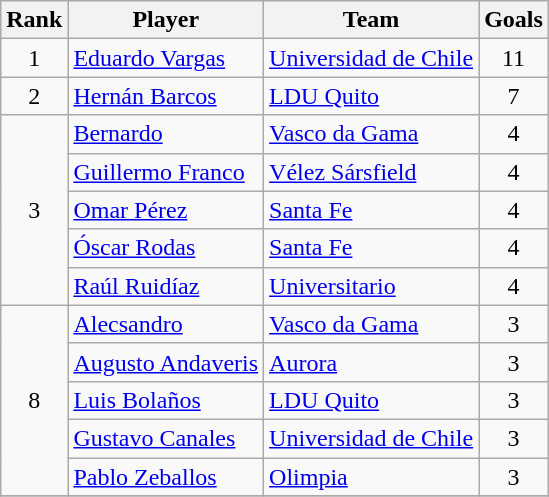<table class="wikitable">
<tr>
<th>Rank</th>
<th>Player</th>
<th>Team</th>
<th>Goals</th>
</tr>
<tr>
<td align=center rowspan=1>1</td>
<td> <a href='#'>Eduardo Vargas</a></td>
<td> <a href='#'>Universidad de Chile</a></td>
<td align=center>11</td>
</tr>
<tr>
<td align=center rowspan=1>2</td>
<td> <a href='#'>Hernán Barcos</a></td>
<td> <a href='#'>LDU Quito</a></td>
<td align=center>7</td>
</tr>
<tr>
<td align=center rowspan=5>3</td>
<td> <a href='#'>Bernardo</a></td>
<td> <a href='#'>Vasco da Gama</a></td>
<td align=center>4</td>
</tr>
<tr>
<td> <a href='#'>Guillermo Franco</a></td>
<td> <a href='#'>Vélez Sársfield</a></td>
<td align=center>4</td>
</tr>
<tr>
<td> <a href='#'>Omar Pérez</a></td>
<td> <a href='#'>Santa Fe</a></td>
<td align=center>4</td>
</tr>
<tr>
<td> <a href='#'>Óscar Rodas</a></td>
<td> <a href='#'>Santa Fe</a></td>
<td align=center>4</td>
</tr>
<tr>
<td> <a href='#'>Raúl Ruidíaz</a></td>
<td> <a href='#'>Universitario</a></td>
<td align=center>4</td>
</tr>
<tr>
<td align=center rowspan=5>8</td>
<td> <a href='#'>Alecsandro</a></td>
<td> <a href='#'>Vasco da Gama</a></td>
<td align=center>3</td>
</tr>
<tr>
<td> <a href='#'>Augusto Andaveris</a></td>
<td> <a href='#'>Aurora</a></td>
<td align=center>3</td>
</tr>
<tr>
<td> <a href='#'>Luis Bolaños</a></td>
<td> <a href='#'>LDU Quito</a></td>
<td align=center>3</td>
</tr>
<tr>
<td> <a href='#'>Gustavo Canales</a></td>
<td> <a href='#'>Universidad de Chile</a></td>
<td align=center>3</td>
</tr>
<tr>
<td> <a href='#'>Pablo Zeballos</a></td>
<td> <a href='#'>Olimpia</a></td>
<td align=center>3</td>
</tr>
<tr>
</tr>
</table>
